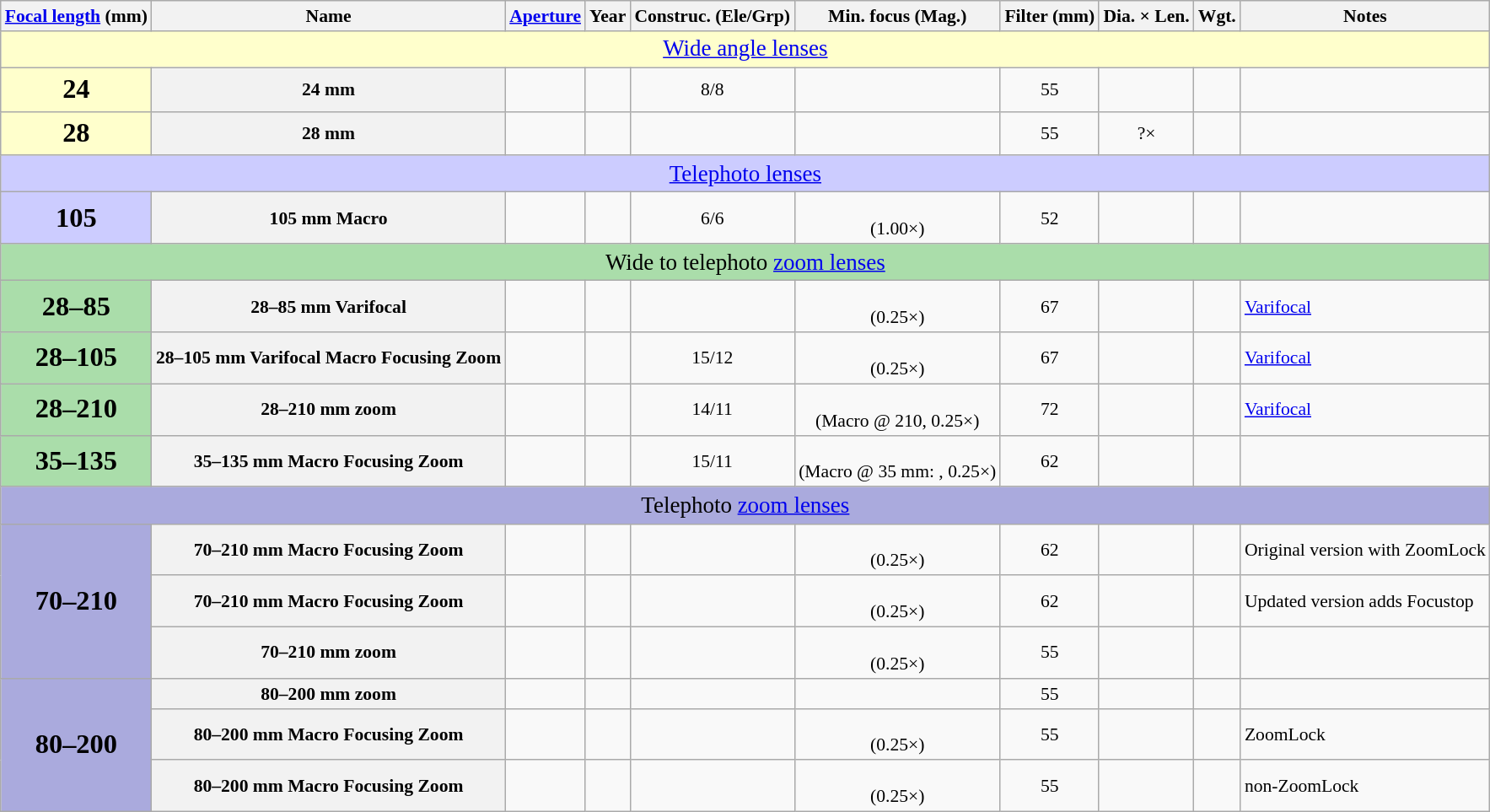<table class="wikitable sortable" style="font-size:90%;text-align:center;">
<tr>
<th><a href='#'>Focal length</a> (mm)</th>
<th>Name</th>
<th><a href='#'>Aperture</a></th>
<th>Year</th>
<th>Construc. (Ele/Grp)</th>
<th>Min. focus (Mag.)</th>
<th>Filter (mm)</th>
<th>Dia. × Len.</th>
<th>Wgt.</th>
<th class="unsortable">Notes</th>
</tr>
<tr>
<td colspan=10 style="font-size:125%;background:#ffc;" data-sort-value="zzz300"><a href='#'>Wide angle lenses</a></td>
</tr>
<tr>
<th style="background:#ffc;font-size:150%;" rowspan=1>24</th>
<th>24 mm </th>
<td></td>
<td></td>
<td>8/8</td>
<td></td>
<td>55</td>
<td></td>
<td></td>
<td style="text-align:left;"></td>
</tr>
<tr>
<th style="background:#ffc;font-size:150%;" rowspan=1>28</th>
<th>28 mm </th>
<td></td>
<td></td>
<td></td>
<td></td>
<td>55</td>
<td>?×</td>
<td></td>
<td style="text-align:left;"></td>
</tr>
<tr>
<td colspan=10 style="font-size:125%;background:#ccf;" data-sort-value="zzz500"><a href='#'>Telephoto lenses</a></td>
</tr>
<tr>
<th style="background:#ccf;font-size:150%;" rowspan=1>105</th>
<th>105 mm  Macro</th>
<td></td>
<td></td>
<td>6/6</td>
<td><br>(1.00×)</td>
<td>52</td>
<td></td>
<td></td>
<td style="text-align:left;"></td>
</tr>
<tr>
<td colspan=10 style="font-size:125%;background:#ada;" data-sort-value="zzz800">Wide to telephoto <a href='#'>zoom lenses</a></td>
</tr>
<tr>
<th style="background:#ada;font-size:150%;" rowspan=1>28–85</th>
<th>28–85 mm  Varifocal</th>
<td></td>
<td></td>
<td></td>
<td><br>(0.25×)</td>
<td>67</td>
<td></td>
<td></td>
<td style="text-align:left;"><a href='#'>Varifocal</a></td>
</tr>
<tr>
<th style="background:#ada;font-size:150%;" rowspan=1>28–105</th>
<th>28–105 mm  Varifocal Macro Focusing Zoom</th>
<td></td>
<td></td>
<td>15/12</td>
<td><br>(0.25×)</td>
<td>67</td>
<td></td>
<td></td>
<td style="text-align:left;"><a href='#'>Varifocal</a></td>
</tr>
<tr>
<th style="background:#ada;font-size:150%;" rowspan=1>28–210</th>
<th>28–210 mm  zoom</th>
<td></td>
<td></td>
<td>14/11</td>
<td><br>(Macro @ 210, 0.25×)</td>
<td>72</td>
<td></td>
<td></td>
<td style="text-align:left;"><a href='#'>Varifocal</a></td>
</tr>
<tr>
<th style="background:#ada;font-size:150%;" rowspan=1>35–135</th>
<th>35–135 mm  Macro Focusing Zoom</th>
<td></td>
<td></td>
<td>15/11</td>
<td><br>(Macro @ 35 mm: , 0.25×)</td>
<td>62</td>
<td></td>
<td></td>
<td style="text-align:left;"></td>
</tr>
<tr>
<td colspan=10 style="font-size:125%;background:#aad;" data-sort-value="zzz900">Telephoto <a href='#'>zoom lenses</a></td>
</tr>
<tr>
<th style="background:#aad;font-size:150%;" rowspan=3>70–210</th>
<th>70–210 mm  Macro Focusing Zoom</th>
<td></td>
<td></td>
<td></td>
<td><br>(0.25×)</td>
<td>62</td>
<td></td>
<td></td>
<td style="text-align:left;">Original version with ZoomLock</td>
</tr>
<tr>
<th>70–210 mm  Macro Focusing Zoom</th>
<td></td>
<td></td>
<td></td>
<td><br>(0.25×)</td>
<td>62</td>
<td></td>
<td></td>
<td style="text-align:left;">Updated version adds Focustop</td>
</tr>
<tr>
<th>70–210 mm  zoom</th>
<td></td>
<td></td>
<td></td>
<td><br>(0.25×)</td>
<td>55</td>
<td></td>
<td></td>
<td style="text-align:left;"></td>
</tr>
<tr>
<th style="background:#aad;font-size:150%;" rowspan=3>80–200</th>
<th>80–200 mm  zoom</th>
<td></td>
<td></td>
<td></td>
<td></td>
<td>55</td>
<td></td>
<td></td>
<td style="text-align:left;"></td>
</tr>
<tr>
<th>80–200 mm  Macro Focusing Zoom</th>
<td></td>
<td></td>
<td></td>
<td><br>(0.25×)</td>
<td>55</td>
<td></td>
<td></td>
<td style="text-align:left;">ZoomLock</td>
</tr>
<tr>
<th>80–200 mm  Macro Focusing Zoom</th>
<td></td>
<td></td>
<td></td>
<td><br>(0.25×)</td>
<td>55</td>
<td></td>
<td></td>
<td style="text-align:left;">non-ZoomLock</td>
</tr>
</table>
